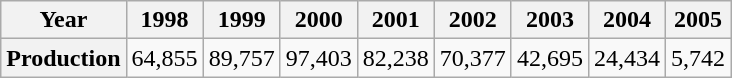<table class="wikitable" style="text-align:center">
<tr>
<th>Year</th>
<th>1998</th>
<th>1999</th>
<th>2000</th>
<th>2001</th>
<th>2002</th>
<th>2003</th>
<th>2004</th>
<th>2005</th>
</tr>
<tr>
<th>Production</th>
<td>64,855</td>
<td>89,757</td>
<td>97,403</td>
<td>82,238</td>
<td>70,377</td>
<td>42,695</td>
<td>24,434</td>
<td>5,742</td>
</tr>
</table>
